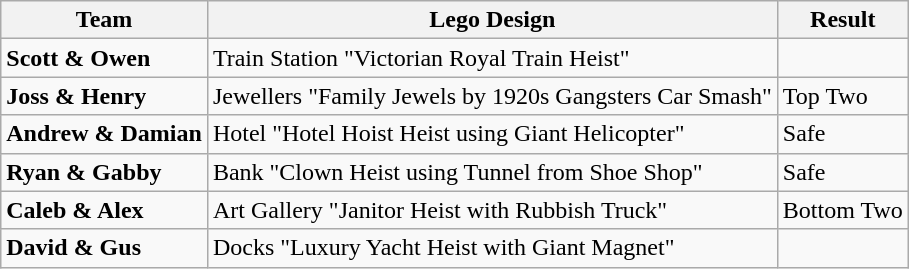<table class="wikitable plainrowheaders">
<tr>
<th scope="col">Team</th>
<th scope="col">Lego Design</th>
<th>Result</th>
</tr>
<tr>
<td><strong>Scott & Owen</strong></td>
<td>Train Station "Victorian Royal Train Heist"</td>
<td></td>
</tr>
<tr>
<td><strong>Joss & Henry</strong></td>
<td>Jewellers "Family Jewels by 1920s Gangsters Car Smash"</td>
<td>Top Two</td>
</tr>
<tr>
<td><strong>Andrew & Damian</strong></td>
<td>Hotel "Hotel Hoist Heist using Giant Helicopter"</td>
<td>Safe</td>
</tr>
<tr>
<td><strong>Ryan & Gabby</strong></td>
<td>Bank "Clown Heist using Tunnel from Shoe Shop"</td>
<td>Safe</td>
</tr>
<tr>
<td><strong>Caleb & Alex</strong></td>
<td>Art Gallery "Janitor Heist with Rubbish Truck"</td>
<td>Bottom Two</td>
</tr>
<tr>
<td><strong>David & Gus</strong></td>
<td>Docks "Luxury Yacht Heist with Giant Magnet"</td>
<td></td>
</tr>
</table>
